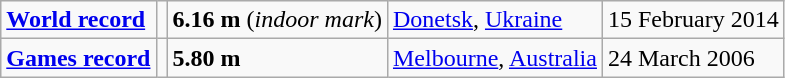<table class="wikitable">
<tr>
<td><a href='#'><strong>World record</strong></a></td>
<td></td>
<td><strong>6.16 m</strong> (<em>indoor mark</em>)</td>
<td><a href='#'>Donetsk</a>, <a href='#'>Ukraine</a></td>
<td>15 February 2014</td>
</tr>
<tr>
<td><a href='#'><strong>Games record</strong></a></td>
<td></td>
<td><strong>5.80 m</strong></td>
<td><a href='#'>Melbourne</a>, <a href='#'>Australia</a></td>
<td>24 March 2006</td>
</tr>
</table>
